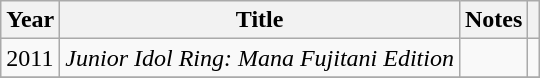<table class="wikitable">
<tr>
<th>Year</th>
<th>Title</th>
<th>Notes</th>
<th></th>
</tr>
<tr>
<td>2011</td>
<td><em>Junior Idol Ring: Mana Fujitani Edition</em></td>
<td></td>
<td></td>
</tr>
<tr>
</tr>
</table>
